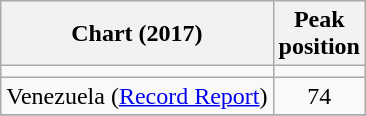<table class="wikitable sortable">
<tr>
<th>Chart (2017)</th>
<th>Peak<br>position</th>
</tr>
<tr>
<td></td>
</tr>
<tr>
<td>Venezuela (<a href='#'>Record Report</a>)</td>
<td align="center">74</td>
</tr>
<tr>
</tr>
</table>
